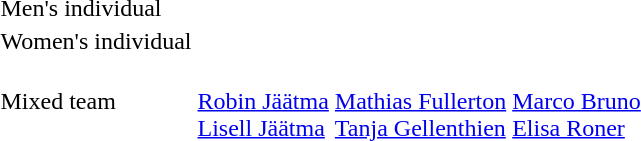<table>
<tr>
<td>Men's individual<br></td>
<td></td>
<td></td>
<td></td>
</tr>
<tr>
<td>Women's individual<br></td>
<td></td>
<td></td>
<td></td>
</tr>
<tr>
<td>Mixed team<br></td>
<td><br><a href='#'>Robin Jäätma</a><br><a href='#'>Lisell Jäätma</a></td>
<td><br><a href='#'>Mathias Fullerton</a><br><a href='#'>Tanja Gellenthien</a></td>
<td><br><a href='#'>Marco Bruno</a><br><a href='#'>Elisa Roner</a></td>
</tr>
</table>
